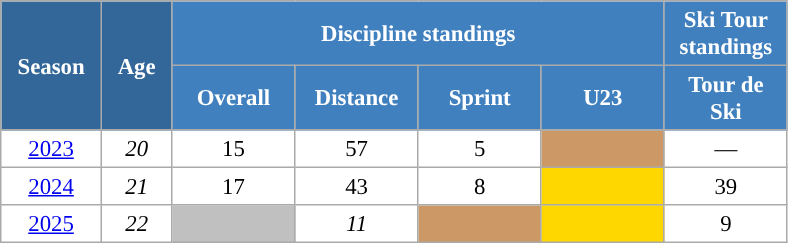<table class="wikitable" style="font-size:95%; text-align:center; border:grey solid 1px; border-collapse:collapse; background:#ffffff;">
<tr>
<th style="background-color:#369; color:white; width:60px;" rowspan="2"> Season </th>
<th style="background-color:#369; color:white; width:40px;" rowspan="2"> Age </th>
<th style="background-color:#4180be; color:white;" colspan="4">Discipline standings</th>
<th style="background-color:#4180be; color:white;" colspan="1">Ski Tour standings</th>
</tr>
<tr>
<th style="background-color:#4180be; color:white; width:75px;">Overall</th>
<th style="background-color:#4180be; color:white; width:75px;">Distance</th>
<th style="background-color:#4180be; color:white; width:75px;">Sprint</th>
<th style="background-color:#4180be; color:white; width:75px;">U23</th>
<th style="background-color:#4180be; color:white; width:75px;">Tour de<br>Ski</th>
</tr>
<tr>
<td><a href='#'>2023</a></td>
<td><em>20</em></td>
<td>15</td>
<td>57</td>
<td>5</td>
<td style="background:#c96;"></td>
<td>—</td>
</tr>
<tr>
<td><a href='#'>2024</a></td>
<td><em>21</em></td>
<td>17</td>
<td>43</td>
<td>8</td>
<td style="background:gold"></td>
<td>39</td>
</tr>
<tr>
<td><a href='#'>2025</a></td>
<td><em>22</em></td>
<td style="background:silver;"></td>
<td><em>11</em></td>
<td style="background:#c96;"></td>
<td style="background:gold"></td>
<td>9</td>
</tr>
</table>
